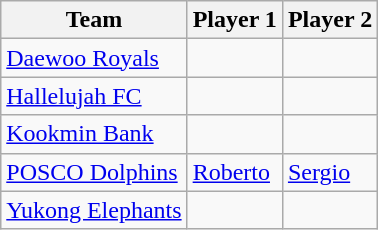<table class="wikitable">
<tr>
<th>Team</th>
<th>Player 1</th>
<th>Player 2</th>
</tr>
<tr>
<td><a href='#'>Daewoo Royals</a></td>
<td></td>
<td></td>
</tr>
<tr>
<td><a href='#'>Hallelujah FC</a></td>
<td></td>
<td></td>
</tr>
<tr>
<td><a href='#'>Kookmin Bank</a></td>
<td></td>
<td></td>
</tr>
<tr>
<td><a href='#'>POSCO Dolphins</a></td>
<td> <a href='#'>Roberto</a></td>
<td> <a href='#'>Sergio</a></td>
</tr>
<tr>
<td><a href='#'>Yukong Elephants</a></td>
<td></td>
<td></td>
</tr>
</table>
